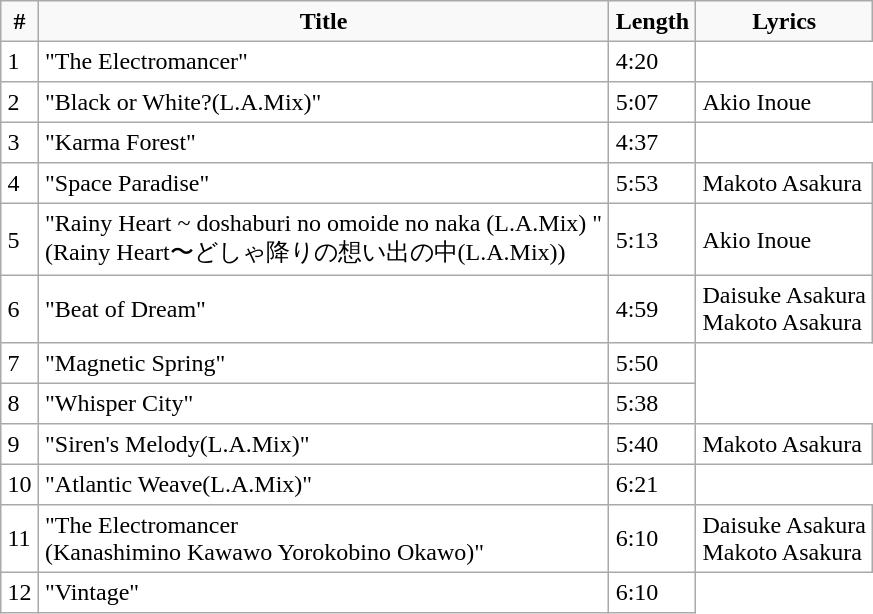<table border="1" cellpadding="4" style="border:#AAAAAA; border-collapse:collapse;">
<tr bgcolor="#F9F9F9">
<th>#</th>
<th>Title</th>
<th>Length</th>
<th>Lyrics</th>
</tr>
<tr>
<td>1</td>
<td>"The Electromancer"</td>
<td>4:20</td>
</tr>
<tr>
<td>2</td>
<td>"Black or White?(L.A.Mix)"</td>
<td>5:07</td>
<td>Akio Inoue</td>
</tr>
<tr>
<td>3</td>
<td>"Karma Forest"</td>
<td>4:37</td>
</tr>
<tr>
<td>4</td>
<td>"Space Paradise"</td>
<td>5:53</td>
<td>Makoto Asakura</td>
</tr>
<tr>
<td>5</td>
<td>"Rainy Heart ~ doshaburi no omoide no naka (L.A.Mix) "<br>(Rainy Heart〜どしゃ降りの想い出の中(L.A.Mix))</td>
<td>5:13</td>
<td>Akio Inoue</td>
</tr>
<tr>
<td>6</td>
<td>"Beat of Dream"</td>
<td>4:59</td>
<td>Daisuke Asakura<br>Makoto Asakura</td>
</tr>
<tr>
<td>7</td>
<td>"Magnetic Spring"</td>
<td>5:50</td>
</tr>
<tr>
<td>8</td>
<td>"Whisper City"</td>
<td>5:38</td>
</tr>
<tr>
<td>9</td>
<td>"Siren's Melody(L.A.Mix)"</td>
<td>5:40</td>
<td>Makoto Asakura</td>
</tr>
<tr>
<td>10</td>
<td>"Atlantic Weave(L.A.Mix)"</td>
<td>6:21</td>
</tr>
<tr>
<td>11</td>
<td>"The Electromancer<br>(Kanashimino Kawawo Yorokobino Okawo)"</td>
<td>6:10</td>
<td>Daisuke Asakura<br>Makoto Asakura</td>
</tr>
<tr>
<td>12</td>
<td>"Vintage"</td>
<td>6:10</td>
</tr>
</table>
